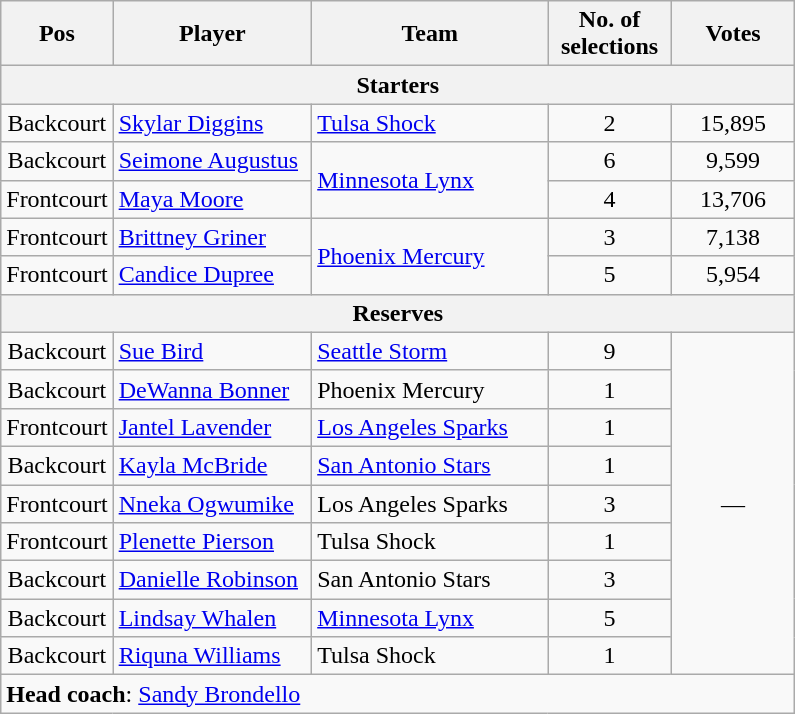<table class="wikitable sortable" style="text-align:center">
<tr>
<th scope="col" width="25px">Pos</th>
<th scope="col" width="125px">Player</th>
<th scope="col" width="150px">Team</th>
<th scope="col" width="75px">No. of selections</th>
<th scope="col" width="75px">Votes</th>
</tr>
<tr>
<th scope="col" colspan="5">Starters</th>
</tr>
<tr>
<td>Backcourt</td>
<td style="text-align:left"><a href='#'>Skylar Diggins</a></td>
<td style="text-align:left"><a href='#'>Tulsa Shock</a></td>
<td>2</td>
<td>15,895</td>
</tr>
<tr>
<td>Backcourt</td>
<td style="text-align:left"><a href='#'>Seimone Augustus</a></td>
<td rowspan=2 style="text-align:left"><a href='#'>Minnesota Lynx</a></td>
<td>6</td>
<td>9,599</td>
</tr>
<tr>
<td>Frontcourt</td>
<td style="text-align:left"><a href='#'>Maya Moore</a></td>
<td>4</td>
<td>13,706</td>
</tr>
<tr>
<td>Frontcourt</td>
<td style="text-align:left"><a href='#'>Brittney Griner</a></td>
<td rowspan=2 style="text-align:left"><a href='#'>Phoenix Mercury</a></td>
<td>3</td>
<td>7,138</td>
</tr>
<tr>
<td>Frontcourt</td>
<td style="text-align:left"><a href='#'>Candice Dupree</a></td>
<td>5</td>
<td>5,954</td>
</tr>
<tr>
<th scope="col" colspan="5">Reserves</th>
</tr>
<tr>
<td>Backcourt</td>
<td style="text-align:left"><a href='#'>Sue Bird</a></td>
<td style="text-align:left"><a href='#'>Seattle Storm</a></td>
<td>9</td>
<td rowspan=9>—</td>
</tr>
<tr>
<td>Backcourt</td>
<td style="text-align:left"><a href='#'>DeWanna Bonner</a></td>
<td style="text-align:left">Phoenix Mercury</td>
<td>1</td>
</tr>
<tr>
<td>Frontcourt</td>
<td style="text-align:left"><a href='#'>Jantel Lavender</a></td>
<td style="text-align:left"><a href='#'>Los Angeles Sparks</a></td>
<td>1</td>
</tr>
<tr>
<td>Backcourt</td>
<td style="text-align:left"><a href='#'>Kayla McBride</a></td>
<td style="text-align:left"><a href='#'>San Antonio Stars</a></td>
<td>1</td>
</tr>
<tr>
<td>Frontcourt</td>
<td style="text-align:left"><a href='#'>Nneka Ogwumike</a></td>
<td style="text-align:left">Los Angeles Sparks</td>
<td>3</td>
</tr>
<tr>
<td>Frontcourt</td>
<td style="text-align:left"><a href='#'>Plenette Pierson</a></td>
<td style="text-align:left">Tulsa Shock</td>
<td>1</td>
</tr>
<tr>
<td>Backcourt</td>
<td style="text-align:left"><a href='#'>Danielle Robinson</a></td>
<td style="text-align:left">San Antonio Stars</td>
<td>3</td>
</tr>
<tr>
<td>Backcourt</td>
<td style="text-align:left"><a href='#'>Lindsay Whalen</a></td>
<td style="text-align:left"><a href='#'>Minnesota Lynx</a></td>
<td>5</td>
</tr>
<tr>
<td>Backcourt</td>
<td style="text-align:left"><a href='#'>Riquna Williams</a></td>
<td style="text-align:left">Tulsa Shock</td>
<td>1</td>
</tr>
<tr>
<td style="text-align:left" colspan="5"><strong>Head coach</strong>: <a href='#'>Sandy Brondello</a></td>
</tr>
</table>
